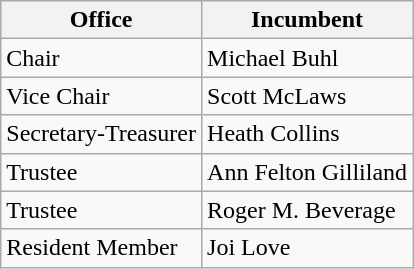<table class=wikitable>
<tr>
<th>Office</th>
<th>Incumbent</th>
</tr>
<tr>
<td>Chair</td>
<td>Michael Buhl</td>
</tr>
<tr>
<td>Vice Chair</td>
<td>Scott McLaws</td>
</tr>
<tr>
<td>Secretary-Treasurer</td>
<td>Heath Collins</td>
</tr>
<tr>
<td>Trustee</td>
<td>Ann Felton Gilliland</td>
</tr>
<tr>
<td>Trustee</td>
<td>Roger M. Beverage</td>
</tr>
<tr>
<td>Resident Member</td>
<td>Joi Love</td>
</tr>
</table>
